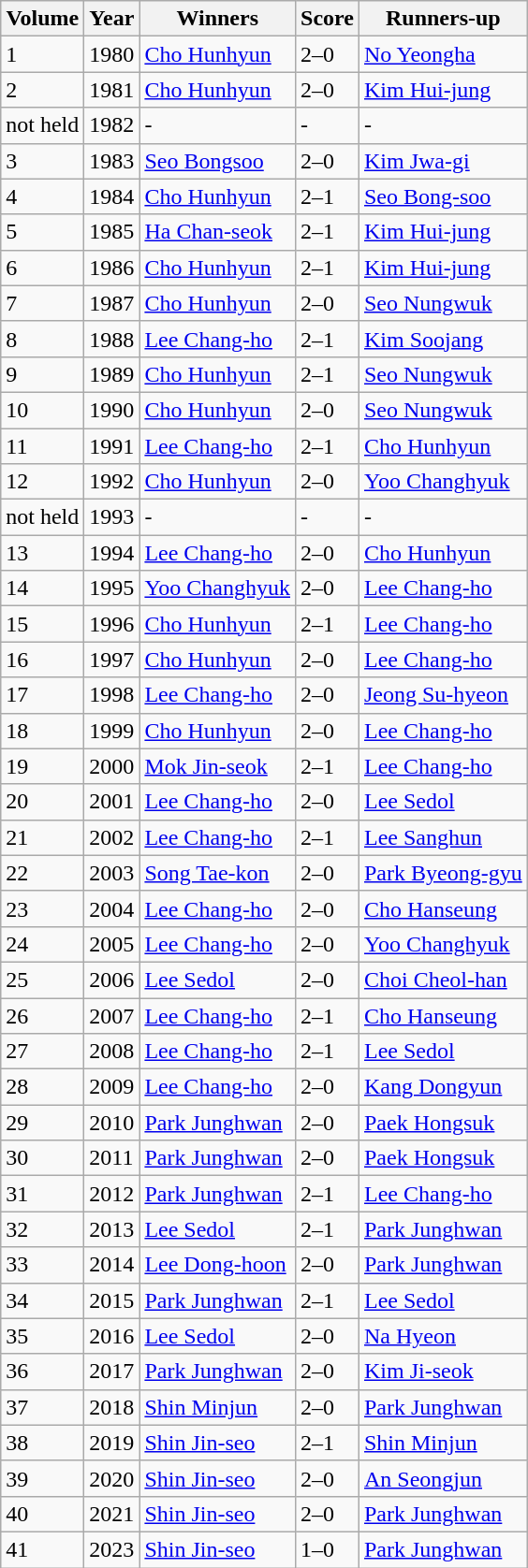<table class="wikitable">
<tr>
<th>Volume</th>
<th>Year</th>
<th>Winners</th>
<th>Score</th>
<th>Runners-up</th>
</tr>
<tr>
<td>1</td>
<td>1980</td>
<td><a href='#'>Cho Hunhyun</a></td>
<td>2–0</td>
<td><a href='#'>No Yeongha</a></td>
</tr>
<tr>
<td>2</td>
<td>1981</td>
<td><a href='#'>Cho Hunhyun</a></td>
<td>2–0</td>
<td><a href='#'>Kim Hui-jung</a></td>
</tr>
<tr>
<td>not held</td>
<td>1982</td>
<td>-</td>
<td>-</td>
<td>-</td>
</tr>
<tr>
<td>3</td>
<td>1983</td>
<td><a href='#'>Seo Bongsoo</a></td>
<td>2–0</td>
<td><a href='#'>Kim Jwa-gi</a></td>
</tr>
<tr>
<td>4</td>
<td>1984</td>
<td><a href='#'>Cho Hunhyun</a></td>
<td>2–1</td>
<td><a href='#'>Seo Bong-soo</a></td>
</tr>
<tr>
<td>5</td>
<td>1985</td>
<td><a href='#'>Ha Chan-seok</a></td>
<td>2–1</td>
<td><a href='#'>Kim Hui-jung</a></td>
</tr>
<tr>
<td>6</td>
<td>1986</td>
<td><a href='#'>Cho Hunhyun</a></td>
<td>2–1</td>
<td><a href='#'>Kim Hui-jung</a></td>
</tr>
<tr>
<td>7</td>
<td>1987</td>
<td><a href='#'>Cho Hunhyun</a></td>
<td>2–0</td>
<td><a href='#'>Seo Nungwuk</a></td>
</tr>
<tr>
<td>8</td>
<td>1988</td>
<td><a href='#'>Lee Chang-ho</a></td>
<td>2–1</td>
<td><a href='#'>Kim Soojang</a></td>
</tr>
<tr>
<td>9</td>
<td>1989</td>
<td><a href='#'>Cho Hunhyun</a></td>
<td>2–1</td>
<td><a href='#'>Seo Nungwuk</a></td>
</tr>
<tr>
<td>10</td>
<td>1990</td>
<td><a href='#'>Cho Hunhyun</a></td>
<td>2–0</td>
<td><a href='#'>Seo Nungwuk</a></td>
</tr>
<tr>
<td>11</td>
<td>1991</td>
<td><a href='#'>Lee Chang-ho</a></td>
<td>2–1</td>
<td><a href='#'>Cho Hunhyun</a></td>
</tr>
<tr>
<td>12</td>
<td>1992</td>
<td><a href='#'>Cho Hunhyun</a></td>
<td>2–0</td>
<td><a href='#'>Yoo Changhyuk</a></td>
</tr>
<tr>
<td>not held</td>
<td>1993</td>
<td>-</td>
<td>-</td>
<td>-</td>
</tr>
<tr>
<td>13</td>
<td>1994</td>
<td><a href='#'>Lee Chang-ho</a></td>
<td>2–0</td>
<td><a href='#'>Cho Hunhyun</a></td>
</tr>
<tr>
<td>14</td>
<td>1995</td>
<td><a href='#'>Yoo Changhyuk</a></td>
<td>2–0</td>
<td><a href='#'>Lee Chang-ho</a></td>
</tr>
<tr>
<td>15</td>
<td>1996</td>
<td><a href='#'>Cho Hunhyun</a></td>
<td>2–1</td>
<td><a href='#'>Lee Chang-ho</a></td>
</tr>
<tr>
<td>16</td>
<td>1997</td>
<td><a href='#'>Cho Hunhyun</a></td>
<td>2–0</td>
<td><a href='#'>Lee Chang-ho</a></td>
</tr>
<tr>
<td>17</td>
<td>1998</td>
<td><a href='#'>Lee Chang-ho</a></td>
<td>2–0</td>
<td><a href='#'>Jeong Su-hyeon</a></td>
</tr>
<tr>
<td>18</td>
<td>1999</td>
<td><a href='#'>Cho Hunhyun</a></td>
<td>2–0</td>
<td><a href='#'>Lee Chang-ho</a></td>
</tr>
<tr>
<td>19</td>
<td>2000</td>
<td><a href='#'>Mok Jin-seok</a></td>
<td>2–1</td>
<td><a href='#'>Lee Chang-ho</a></td>
</tr>
<tr>
<td>20</td>
<td>2001</td>
<td><a href='#'>Lee Chang-ho</a></td>
<td>2–0</td>
<td><a href='#'>Lee Sedol</a></td>
</tr>
<tr>
<td>21</td>
<td>2002</td>
<td><a href='#'>Lee Chang-ho</a></td>
<td>2–1</td>
<td><a href='#'>Lee Sanghun</a></td>
</tr>
<tr>
<td>22</td>
<td>2003</td>
<td><a href='#'>Song Tae-kon</a></td>
<td>2–0</td>
<td><a href='#'>Park Byeong-gyu</a></td>
</tr>
<tr>
<td>23</td>
<td>2004</td>
<td><a href='#'>Lee Chang-ho</a></td>
<td>2–0</td>
<td><a href='#'>Cho Hanseung</a></td>
</tr>
<tr>
<td>24</td>
<td>2005</td>
<td><a href='#'>Lee Chang-ho</a></td>
<td>2–0</td>
<td><a href='#'>Yoo Changhyuk</a></td>
</tr>
<tr>
<td>25</td>
<td>2006</td>
<td><a href='#'>Lee Sedol</a></td>
<td>2–0</td>
<td><a href='#'>Choi Cheol-han</a></td>
</tr>
<tr>
<td>26</td>
<td>2007</td>
<td><a href='#'>Lee Chang-ho</a></td>
<td>2–1</td>
<td><a href='#'>Cho Hanseung</a></td>
</tr>
<tr>
<td>27</td>
<td>2008</td>
<td><a href='#'>Lee Chang-ho</a></td>
<td>2–1</td>
<td><a href='#'>Lee Sedol</a></td>
</tr>
<tr>
<td>28</td>
<td>2009</td>
<td><a href='#'>Lee Chang-ho</a></td>
<td>2–0</td>
<td><a href='#'>Kang Dongyun</a></td>
</tr>
<tr>
<td>29</td>
<td>2010</td>
<td><a href='#'>Park Junghwan</a></td>
<td>2–0</td>
<td><a href='#'>Paek Hongsuk</a></td>
</tr>
<tr>
<td>30</td>
<td>2011</td>
<td><a href='#'>Park Junghwan</a></td>
<td>2–0</td>
<td><a href='#'>Paek Hongsuk</a></td>
</tr>
<tr>
<td>31</td>
<td>2012</td>
<td><a href='#'>Park Junghwan</a></td>
<td>2–1</td>
<td><a href='#'>Lee Chang-ho</a></td>
</tr>
<tr>
<td>32</td>
<td>2013</td>
<td><a href='#'>Lee Sedol</a></td>
<td>2–1</td>
<td><a href='#'>Park Junghwan</a></td>
</tr>
<tr>
<td>33</td>
<td>2014</td>
<td><a href='#'>Lee Dong-hoon</a></td>
<td>2–0</td>
<td><a href='#'>Park Junghwan</a></td>
</tr>
<tr>
<td>34</td>
<td>2015</td>
<td><a href='#'>Park Junghwan</a></td>
<td>2–1</td>
<td><a href='#'>Lee Sedol</a></td>
</tr>
<tr>
<td>35</td>
<td>2016</td>
<td><a href='#'>Lee Sedol</a></td>
<td>2–0</td>
<td><a href='#'>Na Hyeon</a></td>
</tr>
<tr>
<td>36</td>
<td>2017</td>
<td><a href='#'>Park Junghwan</a></td>
<td>2–0</td>
<td><a href='#'>Kim Ji-seok</a></td>
</tr>
<tr>
<td>37</td>
<td>2018</td>
<td><a href='#'>Shin Minjun</a></td>
<td>2–0</td>
<td><a href='#'>Park Junghwan</a></td>
</tr>
<tr>
<td>38</td>
<td>2019</td>
<td><a href='#'>Shin Jin-seo</a></td>
<td>2–1</td>
<td><a href='#'>Shin Minjun</a></td>
</tr>
<tr>
<td>39</td>
<td>2020</td>
<td><a href='#'>Shin Jin-seo</a></td>
<td>2–0</td>
<td><a href='#'>An Seongjun</a></td>
</tr>
<tr>
<td>40</td>
<td>2021</td>
<td><a href='#'>Shin Jin-seo</a></td>
<td>2–0</td>
<td><a href='#'>Park Junghwan</a></td>
</tr>
<tr>
<td>41</td>
<td>2023</td>
<td><a href='#'>Shin Jin-seo</a></td>
<td>1–0</td>
<td><a href='#'>Park Junghwan</a></td>
</tr>
</table>
